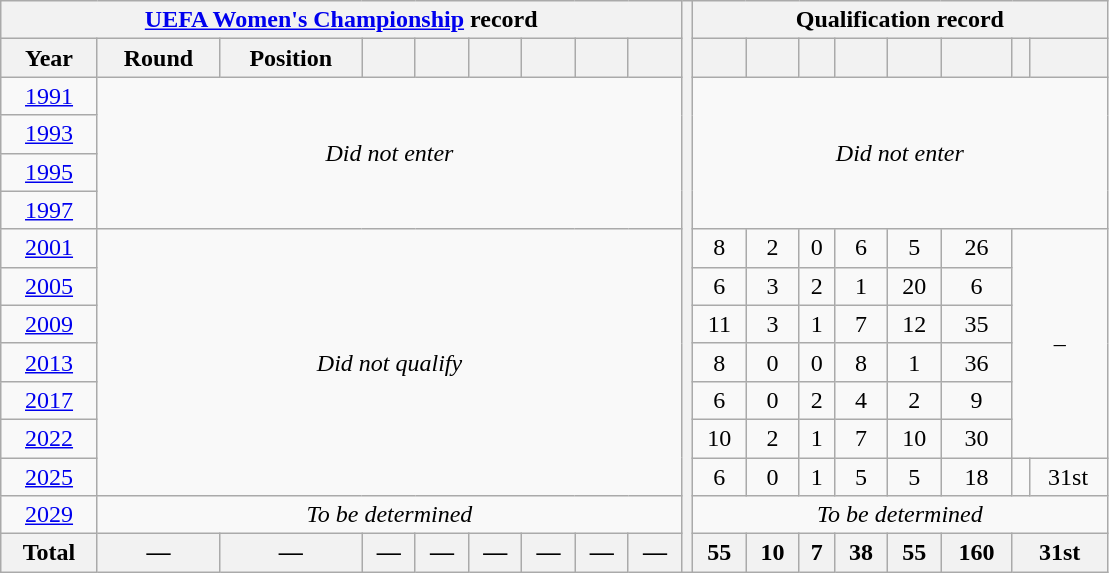<table class="wikitable" style="text-align: center;">
<tr>
<th colspan=9><a href='#'>UEFA Women's Championship</a> record</th>
<th width=1% rowspan=100></th>
<th colspan=8>Qualification record</th>
</tr>
<tr>
<th>Year</th>
<th>Round</th>
<th>Position</th>
<th></th>
<th></th>
<th></th>
<th></th>
<th></th>
<th><br></th>
<th></th>
<th></th>
<th></th>
<th></th>
<th></th>
<th></th>
<th></th>
<th></th>
</tr>
<tr>
<td> <a href='#'>1991</a></td>
<td colspan=8 rowspan=4><em>Did not enter</em></td>
<td colspan=8 rowspan=4><em>Did not enter</em></td>
</tr>
<tr>
<td> <a href='#'>1993</a></td>
</tr>
<tr>
<td> <a href='#'>1995</a></td>
</tr>
<tr>
<td> <a href='#'>1997</a></td>
</tr>
<tr>
<td> <a href='#'>2001</a></td>
<td colspan=8 rowspan=7><em>Did not qualify</em></td>
<td>8</td>
<td>2</td>
<td>0</td>
<td>6</td>
<td>5</td>
<td>26</td>
<td colspan=2 rowspan=6>–</td>
</tr>
<tr>
<td> <a href='#'>2005</a></td>
<td>6</td>
<td>3</td>
<td>2</td>
<td>1</td>
<td>20</td>
<td>6</td>
</tr>
<tr>
<td> <a href='#'>2009</a></td>
<td>11</td>
<td>3</td>
<td>1</td>
<td>7</td>
<td>12</td>
<td>35</td>
</tr>
<tr>
<td> <a href='#'>2013</a></td>
<td>8</td>
<td>0</td>
<td>0</td>
<td>8</td>
<td>1</td>
<td>36</td>
</tr>
<tr>
<td> <a href='#'>2017</a></td>
<td>6</td>
<td>0</td>
<td>2</td>
<td>4</td>
<td>2</td>
<td>9</td>
</tr>
<tr>
<td> <a href='#'>2022</a></td>
<td>10</td>
<td>2</td>
<td>1</td>
<td>7</td>
<td>10</td>
<td>30</td>
</tr>
<tr>
<td> <a href='#'>2025</a></td>
<td>6</td>
<td>0</td>
<td>1</td>
<td>5</td>
<td>5</td>
<td>18</td>
<td></td>
<td>31st</td>
</tr>
<tr>
<td><a href='#'>2029</a></td>
<td colspan=8><em>To be determined</em></td>
<td colspan=8><em>To be determined</em></td>
</tr>
<tr>
<th>Total</th>
<th>—</th>
<th>—</th>
<th>—</th>
<th>—</th>
<th>—</th>
<th>—</th>
<th>—</th>
<th>—</th>
<th>55</th>
<th>10</th>
<th>7</th>
<th>38</th>
<th>55</th>
<th>160</th>
<th colspan=2>31st</th>
</tr>
</table>
